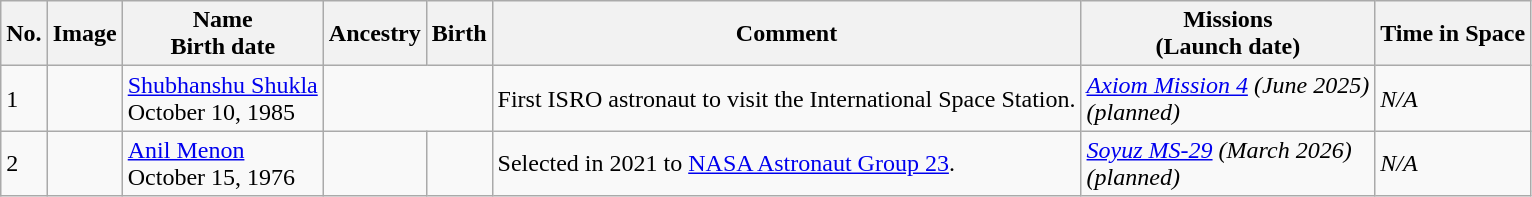<table class="wikitable sticky-header">
<tr>
<th>No.</th>
<th>Image</th>
<th>Name<br>Birth date</th>
<th>Ancestry</th>
<th>Birth</th>
<th>Comment</th>
<th>Missions<br>(Launch date)</th>
<th>Time in Space</th>
</tr>
<tr>
<td>1</td>
<td></td>
<td><a href='#'>Shubhanshu Shukla</a><br>October 10, 1985</td>
<td colspan="2" style="text-align:center;"></td>
<td>First ISRO astronaut to visit the International Space Station.</td>
<td><em> <a href='#'>Axiom Mission 4</a> (June 2025)<br> (planned)</em></td>
<td><em>N/A</em></td>
</tr>
<tr>
<td>2</td>
<td></td>
<td><a href='#'>Anil Menon</a><br>October 15, 1976</td>
<td></td>
<td></td>
<td>Selected in 2021 to <a href='#'>NASA Astronaut Group 23</a>.</td>
<td><em> <a href='#'>Soyuz MS-29</a> (March 2026)<br>(planned)</em></td>
<td><em>N/A</em></td>
</tr>
</table>
